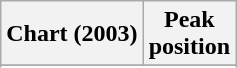<table class="wikitable sortable">
<tr>
<th align="left">Chart (2003)</th>
<th align="left">Peak<br>position</th>
</tr>
<tr>
</tr>
<tr>
</tr>
<tr>
</tr>
<tr>
</tr>
</table>
